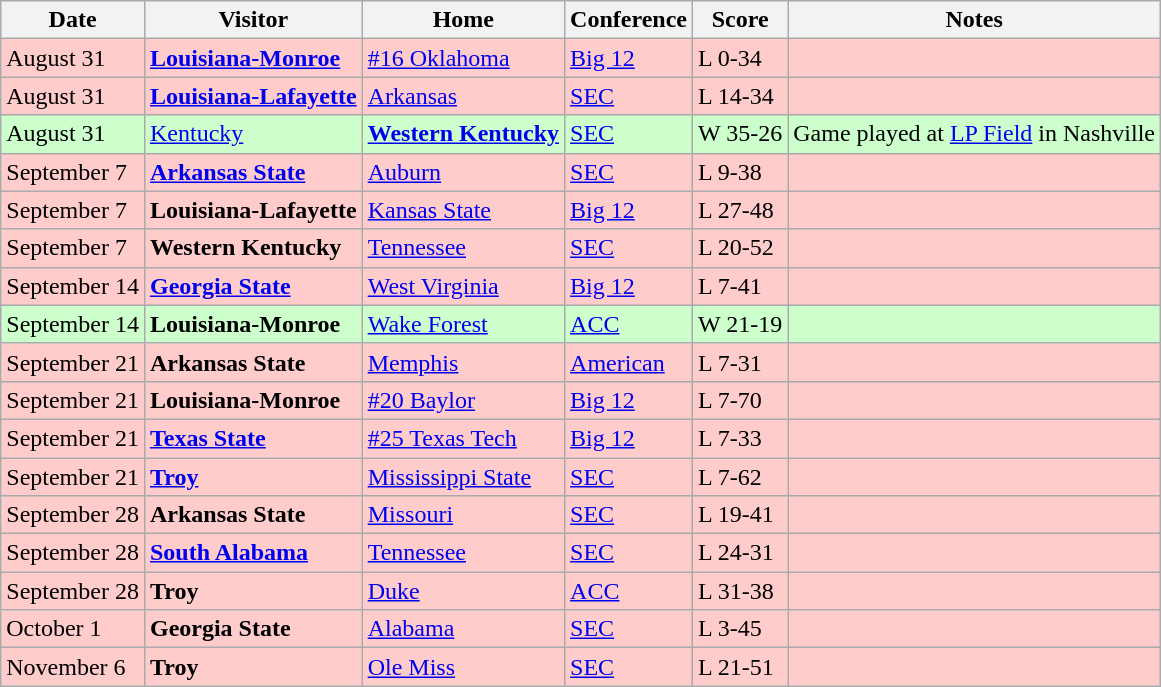<table class="wikitable">
<tr>
<th>Date</th>
<th>Visitor</th>
<th>Home</th>
<th>Conference</th>
<th>Score</th>
<th>Notes</th>
</tr>
<tr style="background:#fcc;">
<td>August 31</td>
<td><strong><a href='#'>Louisiana-Monroe</a></strong></td>
<td><a href='#'>#16 Oklahoma</a></td>
<td><a href='#'>Big 12</a></td>
<td>L 0-34</td>
<td></td>
</tr>
<tr style="background:#fcc;">
<td>August 31</td>
<td><strong><a href='#'>Louisiana-Lafayette</a></strong></td>
<td><a href='#'>Arkansas</a></td>
<td><a href='#'>SEC</a></td>
<td>L 14-34</td>
<td></td>
</tr>
<tr style="background:#cfc;">
<td>August 31</td>
<td><a href='#'>Kentucky</a></td>
<td><strong><a href='#'>Western Kentucky</a></strong></td>
<td><a href='#'>SEC</a></td>
<td>W 35-26</td>
<td>Game played at <a href='#'>LP Field</a> in Nashville</td>
</tr>
<tr style="background:#fcc;">
<td>September 7</td>
<td><strong><a href='#'>Arkansas State</a></strong></td>
<td><a href='#'>Auburn</a></td>
<td><a href='#'>SEC</a></td>
<td>L 9-38</td>
<td></td>
</tr>
<tr style="background:#fcc;">
<td>September 7</td>
<td><strong>Louisiana-Lafayette</strong></td>
<td><a href='#'>Kansas State</a></td>
<td><a href='#'>Big 12</a></td>
<td>L 27-48</td>
<td></td>
</tr>
<tr style="background:#fcc;">
<td>September 7</td>
<td><strong>Western Kentucky</strong></td>
<td><a href='#'>Tennessee</a></td>
<td><a href='#'>SEC</a></td>
<td>L 20-52</td>
<td></td>
</tr>
<tr style="background:#fcc;">
<td>September 14</td>
<td><strong><a href='#'>Georgia State</a></strong></td>
<td><a href='#'>West Virginia</a></td>
<td><a href='#'>Big 12</a></td>
<td>L 7-41</td>
<td></td>
</tr>
<tr style="background:#cfc;">
<td>September 14</td>
<td><strong>Louisiana-Monroe</strong></td>
<td><a href='#'>Wake Forest</a></td>
<td><a href='#'>ACC</a></td>
<td>W 21-19</td>
<td></td>
</tr>
<tr style="background:#fcc;">
<td>September 21</td>
<td><strong>Arkansas State</strong></td>
<td><a href='#'>Memphis</a></td>
<td><a href='#'>American</a></td>
<td>L 7-31</td>
<td></td>
</tr>
<tr style="background:#fcc;">
<td>September 21</td>
<td><strong>Louisiana-Monroe</strong></td>
<td><a href='#'>#20 Baylor</a></td>
<td><a href='#'>Big 12</a></td>
<td>L 7-70</td>
<td></td>
</tr>
<tr style="background:#fcc;">
<td>September 21</td>
<td><strong><a href='#'>Texas State</a></strong></td>
<td><a href='#'>#25 Texas Tech</a></td>
<td><a href='#'>Big 12</a></td>
<td>L 7-33</td>
<td></td>
</tr>
<tr style="background:#fcc;">
<td>September 21</td>
<td><strong><a href='#'>Troy</a></strong></td>
<td><a href='#'>Mississippi State</a></td>
<td><a href='#'>SEC</a></td>
<td>L 7-62</td>
<td></td>
</tr>
<tr style="background:#fcc;">
<td>September 28</td>
<td><strong>Arkansas State</strong></td>
<td><a href='#'>Missouri</a></td>
<td><a href='#'>SEC</a></td>
<td>L 19-41</td>
<td></td>
</tr>
<tr style="background:#fcc;">
<td>September 28</td>
<td><strong><a href='#'>South Alabama</a></strong></td>
<td><a href='#'>Tennessee</a></td>
<td><a href='#'>SEC</a></td>
<td>L 24-31</td>
<td></td>
</tr>
<tr style="background:#fcc;">
<td>September 28</td>
<td><strong>Troy</strong></td>
<td><a href='#'>Duke</a></td>
<td><a href='#'>ACC</a></td>
<td>L 31-38</td>
<td></td>
</tr>
<tr style="background:#fcc;">
<td>October 1</td>
<td><strong>Georgia State</strong></td>
<td><a href='#'>Alabama</a></td>
<td><a href='#'>SEC</a></td>
<td>L 3-45</td>
<td></td>
</tr>
<tr style="background:#fcc;">
<td>November 6</td>
<td><strong>Troy</strong></td>
<td><a href='#'>Ole Miss</a></td>
<td><a href='#'>SEC</a></td>
<td>L 21-51</td>
<td></td>
</tr>
</table>
